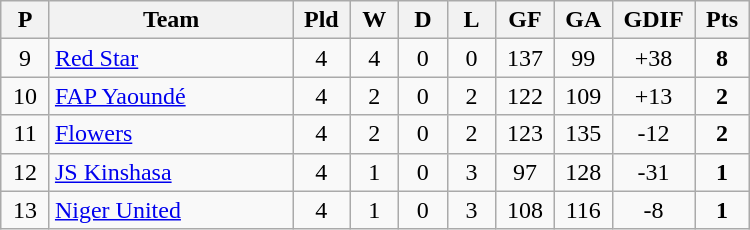<table class=wikitable style="text-align:center" width=500>
<tr>
<th width=5%>P</th>
<th width=25%>Team</th>
<th width=5%>Pld</th>
<th width=5%>W</th>
<th width=5%>D</th>
<th width=5%>L</th>
<th width=5%>GF</th>
<th width=5%>GA</th>
<th width=5%>GDIF</th>
<th width=5%>Pts</th>
</tr>
<tr>
<td>9</td>
<td align="left"> <a href='#'>Red Star</a></td>
<td>4</td>
<td>4</td>
<td>0</td>
<td>0</td>
<td>137</td>
<td>99</td>
<td>+38</td>
<td><strong>8</strong></td>
</tr>
<tr>
<td>10</td>
<td align="left"> <a href='#'>FAP Yaoundé</a></td>
<td>4</td>
<td>2</td>
<td>0</td>
<td>2</td>
<td>122</td>
<td>109</td>
<td>+13</td>
<td><strong>2</strong></td>
</tr>
<tr>
<td>11</td>
<td align="left"> <a href='#'>Flowers</a></td>
<td>4</td>
<td>2</td>
<td>0</td>
<td>2</td>
<td>123</td>
<td>135</td>
<td>-12</td>
<td><strong>2</strong></td>
</tr>
<tr>
<td>12</td>
<td align="left"> <a href='#'>JS Kinshasa</a></td>
<td>4</td>
<td>1</td>
<td>0</td>
<td>3</td>
<td>97</td>
<td>128</td>
<td>-31</td>
<td><strong>1</strong></td>
</tr>
<tr>
<td>13</td>
<td align="left"> <a href='#'>Niger United</a></td>
<td>4</td>
<td>1</td>
<td>0</td>
<td>3</td>
<td>108</td>
<td>116</td>
<td>-8</td>
<td><strong>1</strong></td>
</tr>
</table>
